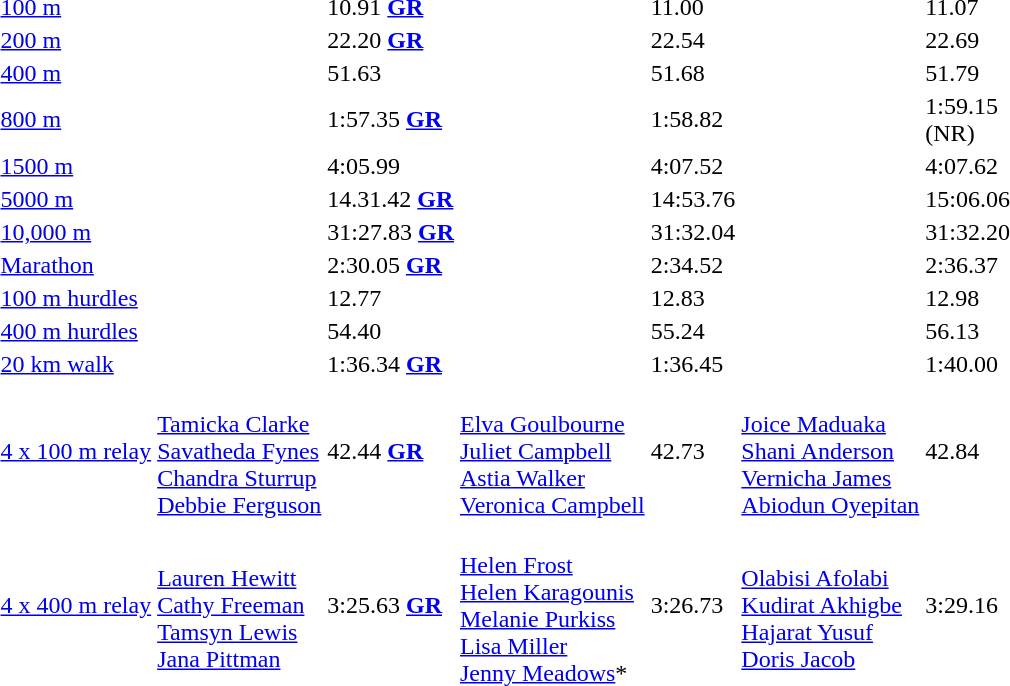<table>
<tr>
<td><a href='#'>100 m</a><br></td>
<td></td>
<td>10.91 <strong><a href='#'>GR</a></strong></td>
<td></td>
<td>11.00</td>
<td></td>
<td>11.07</td>
</tr>
<tr>
<td><a href='#'>200 m</a><br></td>
<td></td>
<td>22.20 <strong><a href='#'>GR</a></strong></td>
<td></td>
<td>22.54</td>
<td></td>
<td>22.69</td>
</tr>
<tr>
<td><a href='#'>400 m</a><br></td>
<td></td>
<td>51.63</td>
<td></td>
<td>51.68</td>
<td></td>
<td>51.79</td>
</tr>
<tr>
<td><a href='#'>800 m</a><br></td>
<td></td>
<td>1:57.35 <strong><a href='#'>GR</a></strong></td>
<td></td>
<td>1:58.82</td>
<td></td>
<td>1:59.15<br>(NR)</td>
</tr>
<tr>
<td><a href='#'>1500 m</a><br></td>
<td></td>
<td>4:05.99</td>
<td></td>
<td>4:07.52</td>
<td></td>
<td>4:07.62</td>
</tr>
<tr>
<td><a href='#'>5000 m</a><br></td>
<td></td>
<td>14.31.42 <strong><a href='#'>GR</a></strong></td>
<td></td>
<td>14:53.76</td>
<td></td>
<td>15:06.06</td>
</tr>
<tr>
<td><a href='#'>10,000 m</a><br></td>
<td></td>
<td>31:27.83 <strong><a href='#'>GR</a></strong></td>
<td></td>
<td>31:32.04</td>
<td></td>
<td>31:32.20</td>
</tr>
<tr>
<td><a href='#'>Marathon</a><br></td>
<td></td>
<td>2:30.05 <strong><a href='#'>GR</a></strong></td>
<td></td>
<td>2:34.52</td>
<td></td>
<td>2:36.37</td>
</tr>
<tr>
<td><a href='#'>100 m hurdles</a><br></td>
<td></td>
<td>12.77</td>
<td></td>
<td>12.83</td>
<td></td>
<td>12.98</td>
</tr>
<tr>
<td><a href='#'>400 m hurdles</a><br></td>
<td></td>
<td>54.40</td>
<td></td>
<td>55.24</td>
<td></td>
<td>56.13</td>
</tr>
<tr>
<td><a href='#'>20 km walk</a><br></td>
<td></td>
<td>1:36.34 <strong><a href='#'>GR</a></strong></td>
<td></td>
<td>1:36.45</td>
<td></td>
<td>1:40.00</td>
</tr>
<tr>
<td><a href='#'>4 x 100 m relay</a><br></td>
<td><br><a href='#'>Tamicka Clarke</a><br><a href='#'>Savatheda Fynes</a><br><a href='#'>Chandra Sturrup</a><br><a href='#'>Debbie Ferguson</a></td>
<td>42.44 <strong><a href='#'>GR</a></strong></td>
<td><br><a href='#'>Elva Goulbourne</a><br><a href='#'>Juliet Campbell</a><br><a href='#'>Astia Walker</a><br><a href='#'>Veronica Campbell</a></td>
<td>42.73</td>
<td><br><a href='#'>Joice Maduaka</a><br><a href='#'>Shani Anderson</a><br><a href='#'>Vernicha James</a><br><a href='#'>Abiodun Oyepitan</a></td>
<td>42.84</td>
</tr>
<tr>
<td><a href='#'>4 x 400 m relay</a><br></td>
<td><br><a href='#'>Lauren Hewitt</a><br><a href='#'>Cathy Freeman</a><br><a href='#'>Tamsyn Lewis</a><br><a href='#'>Jana Pittman</a></td>
<td>3:25.63 <strong><a href='#'>GR</a></strong></td>
<td><br><a href='#'>Helen Frost</a><br><a href='#'>Helen Karagounis</a><br><a href='#'>Melanie Purkiss</a><br><a href='#'>Lisa Miller</a><br><a href='#'>Jenny Meadows</a>*</td>
<td>3:26.73</td>
<td><br><a href='#'>Olabisi Afolabi</a><br><a href='#'>Kudirat Akhigbe</a><br><a href='#'>Hajarat Yusuf</a><br><a href='#'>Doris Jacob</a></td>
<td>3:29.16</td>
</tr>
<tr>
</tr>
</table>
